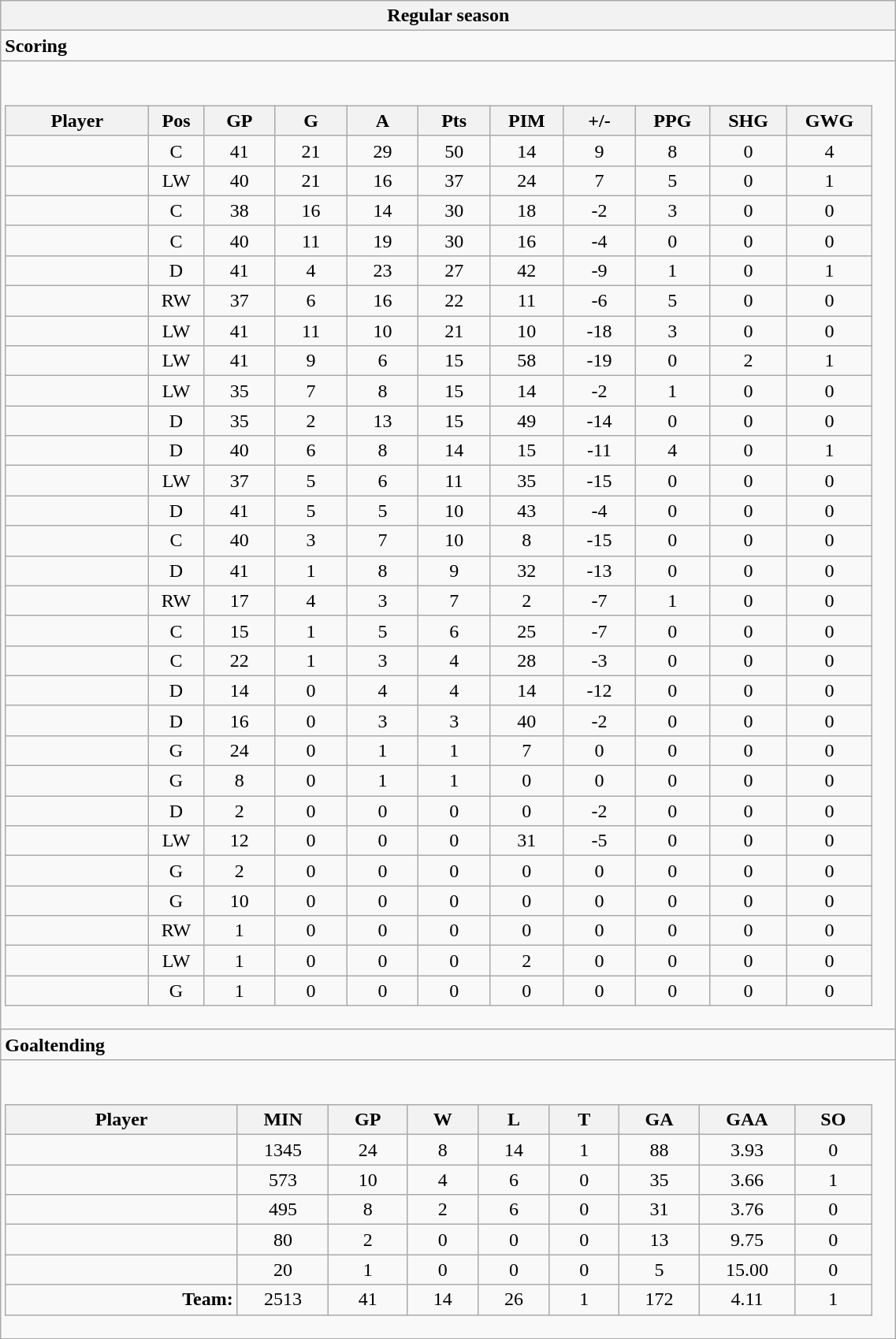<table class="wikitable collapsible" width="60%" border="1">
<tr>
<th>Regular season</th>
</tr>
<tr>
<td class="tocccolors"><strong>Scoring</strong></td>
</tr>
<tr>
<td><br><table class="wikitable sortable">
<tr ALIGN="center">
<th bgcolor="#DDDDFF" width="10%">Player</th>
<th bgcolor="#DDDDFF" width="3%" title="Position">Pos</th>
<th bgcolor="#DDDDFF" width="5%" title="Games played">GP</th>
<th bgcolor="#DDDDFF" width="5%" title="Goals">G</th>
<th bgcolor="#DDDDFF" width="5%" title="Assists">A</th>
<th bgcolor="#DDDDFF" width="5%" title="Points">Pts</th>
<th bgcolor="#DDDDFF" width="5%" title="Penalties in Minutes">PIM</th>
<th bgcolor="#DDDDFF" width="5%" title="Plus/minus">+/-</th>
<th bgcolor="#DDDDFF" width="5%" title="Power play goals">PPG</th>
<th bgcolor="#DDDDFF" width="5%" title="Short-handed goals">SHG</th>
<th bgcolor="#DDDDFF" width="5%" title="Game-winning goals">GWG</th>
</tr>
<tr align="center">
<td align="right"></td>
<td>C</td>
<td>41</td>
<td>21</td>
<td>29</td>
<td>50</td>
<td>14</td>
<td>9</td>
<td>8</td>
<td>0</td>
<td>4</td>
</tr>
<tr align="center">
<td align="right"></td>
<td>LW</td>
<td>40</td>
<td>21</td>
<td>16</td>
<td>37</td>
<td>24</td>
<td>7</td>
<td>5</td>
<td>0</td>
<td>1</td>
</tr>
<tr align="center">
<td align="right"></td>
<td>C</td>
<td>38</td>
<td>16</td>
<td>14</td>
<td>30</td>
<td>18</td>
<td>-2</td>
<td>3</td>
<td>0</td>
<td>0</td>
</tr>
<tr align="center">
<td align="right"></td>
<td>C</td>
<td>40</td>
<td>11</td>
<td>19</td>
<td>30</td>
<td>16</td>
<td>-4</td>
<td>0</td>
<td>0</td>
<td>0</td>
</tr>
<tr align="center">
<td align="right"></td>
<td>D</td>
<td>41</td>
<td>4</td>
<td>23</td>
<td>27</td>
<td>42</td>
<td>-9</td>
<td>1</td>
<td>0</td>
<td>1</td>
</tr>
<tr align="center">
<td align="right"></td>
<td>RW</td>
<td>37</td>
<td>6</td>
<td>16</td>
<td>22</td>
<td>11</td>
<td>-6</td>
<td>5</td>
<td>0</td>
<td>0</td>
</tr>
<tr align="center">
<td align="right"></td>
<td>LW</td>
<td>41</td>
<td>11</td>
<td>10</td>
<td>21</td>
<td>10</td>
<td>-18</td>
<td>3</td>
<td>0</td>
<td>0</td>
</tr>
<tr align="center">
<td align="right"></td>
<td>LW</td>
<td>41</td>
<td>9</td>
<td>6</td>
<td>15</td>
<td>58</td>
<td>-19</td>
<td>0</td>
<td>2</td>
<td>1</td>
</tr>
<tr align="center">
<td align="right"></td>
<td>LW</td>
<td>35</td>
<td>7</td>
<td>8</td>
<td>15</td>
<td>14</td>
<td>-2</td>
<td>1</td>
<td>0</td>
<td>0</td>
</tr>
<tr align="center">
<td align="right"></td>
<td>D</td>
<td>35</td>
<td>2</td>
<td>13</td>
<td>15</td>
<td>49</td>
<td>-14</td>
<td>0</td>
<td>0</td>
<td>0</td>
</tr>
<tr align="center">
<td align="right"></td>
<td>D</td>
<td>40</td>
<td>6</td>
<td>8</td>
<td>14</td>
<td>15</td>
<td>-11</td>
<td>4</td>
<td>0</td>
<td>1</td>
</tr>
<tr align="center">
<td align="right"></td>
<td>LW</td>
<td>37</td>
<td>5</td>
<td>6</td>
<td>11</td>
<td>35</td>
<td>-15</td>
<td>0</td>
<td>0</td>
<td>0</td>
</tr>
<tr align="center">
<td align="right"></td>
<td>D</td>
<td>41</td>
<td>5</td>
<td>5</td>
<td>10</td>
<td>43</td>
<td>-4</td>
<td>0</td>
<td>0</td>
<td>0</td>
</tr>
<tr align="center">
<td align="right"></td>
<td>C</td>
<td>40</td>
<td>3</td>
<td>7</td>
<td>10</td>
<td>8</td>
<td>-15</td>
<td>0</td>
<td>0</td>
<td>0</td>
</tr>
<tr align="center">
<td align="right"></td>
<td>D</td>
<td>41</td>
<td>1</td>
<td>8</td>
<td>9</td>
<td>32</td>
<td>-13</td>
<td>0</td>
<td>0</td>
<td>0</td>
</tr>
<tr align="center">
<td align="right"></td>
<td>RW</td>
<td>17</td>
<td>4</td>
<td>3</td>
<td>7</td>
<td>2</td>
<td>-7</td>
<td>1</td>
<td>0</td>
<td>0</td>
</tr>
<tr align="center">
<td align="right"></td>
<td>C</td>
<td>15</td>
<td>1</td>
<td>5</td>
<td>6</td>
<td>25</td>
<td>-7</td>
<td>0</td>
<td>0</td>
<td>0</td>
</tr>
<tr align="center">
<td align="right"></td>
<td>C</td>
<td>22</td>
<td>1</td>
<td>3</td>
<td>4</td>
<td>28</td>
<td>-3</td>
<td>0</td>
<td>0</td>
<td>0</td>
</tr>
<tr align="center">
<td align="right"></td>
<td>D</td>
<td>14</td>
<td>0</td>
<td>4</td>
<td>4</td>
<td>14</td>
<td>-12</td>
<td>0</td>
<td>0</td>
<td>0</td>
</tr>
<tr align="center">
<td align="right"></td>
<td>D</td>
<td>16</td>
<td>0</td>
<td>3</td>
<td>3</td>
<td>40</td>
<td>-2</td>
<td>0</td>
<td>0</td>
<td>0</td>
</tr>
<tr align="center">
<td align="right"></td>
<td>G</td>
<td>24</td>
<td>0</td>
<td>1</td>
<td>1</td>
<td>7</td>
<td>0</td>
<td>0</td>
<td>0</td>
<td>0</td>
</tr>
<tr align="center">
<td align="right"></td>
<td>G</td>
<td>8</td>
<td>0</td>
<td>1</td>
<td>1</td>
<td>0</td>
<td>0</td>
<td>0</td>
<td>0</td>
<td>0</td>
</tr>
<tr align="center">
<td align="right"></td>
<td>D</td>
<td>2</td>
<td>0</td>
<td>0</td>
<td>0</td>
<td>0</td>
<td>-2</td>
<td>0</td>
<td>0</td>
<td>0</td>
</tr>
<tr align="center">
<td align="right"></td>
<td>LW</td>
<td>12</td>
<td>0</td>
<td>0</td>
<td>0</td>
<td>31</td>
<td>-5</td>
<td>0</td>
<td>0</td>
<td>0</td>
</tr>
<tr align="center">
<td align="right"></td>
<td>G</td>
<td>2</td>
<td>0</td>
<td>0</td>
<td>0</td>
<td>0</td>
<td>0</td>
<td>0</td>
<td>0</td>
<td>0</td>
</tr>
<tr align="center">
<td align="right"></td>
<td>G</td>
<td>10</td>
<td>0</td>
<td>0</td>
<td>0</td>
<td>0</td>
<td>0</td>
<td>0</td>
<td>0</td>
<td>0</td>
</tr>
<tr align="center">
<td align="right"></td>
<td>RW</td>
<td>1</td>
<td>0</td>
<td>0</td>
<td>0</td>
<td>0</td>
<td>0</td>
<td>0</td>
<td>0</td>
<td>0</td>
</tr>
<tr align="center">
<td align="right"></td>
<td>LW</td>
<td>1</td>
<td>0</td>
<td>0</td>
<td>0</td>
<td>2</td>
<td>0</td>
<td>0</td>
<td>0</td>
<td>0</td>
</tr>
<tr align="center">
<td align="right"></td>
<td>G</td>
<td>1</td>
<td>0</td>
<td>0</td>
<td>0</td>
<td>0</td>
<td>0</td>
<td>0</td>
<td>0</td>
<td>0</td>
</tr>
</table>
</td>
</tr>
<tr>
<td class="toccolors"><strong>Goaltending</strong></td>
</tr>
<tr>
<td><br><table class="wikitable sortable">
<tr>
<th bgcolor="#DDDDFF" width="10%">Player</th>
<th width="3%" bgcolor="#DDDDFF" title="Minutes played">MIN</th>
<th width="3%" bgcolor="#DDDDFF" title="Games played in">GP</th>
<th width="3%" bgcolor="#DDDDFF" title="Wins">W</th>
<th width="3%" bgcolor="#DDDDFF"title="Losses">L</th>
<th width="3%" bgcolor="#DDDDFF" title="Ties">T</th>
<th width="3%" bgcolor="#DDDDFF" title="Goals against">GA</th>
<th width="3%" bgcolor="#DDDDFF" title="Goals against average">GAA</th>
<th width="3%" bgcolor="#DDDDFF"title="Shut-outs">SO</th>
</tr>
<tr align="center">
<td align="right"></td>
<td>1345</td>
<td>24</td>
<td>8</td>
<td>14</td>
<td>1</td>
<td>88</td>
<td>3.93</td>
<td>0</td>
</tr>
<tr align="center">
<td align="right"></td>
<td>573</td>
<td>10</td>
<td>4</td>
<td>6</td>
<td>0</td>
<td>35</td>
<td>3.66</td>
<td>1</td>
</tr>
<tr align="center">
<td align="right"></td>
<td>495</td>
<td>8</td>
<td>2</td>
<td>6</td>
<td>0</td>
<td>31</td>
<td>3.76</td>
<td>0</td>
</tr>
<tr align="center">
<td align="right"></td>
<td>80</td>
<td>2</td>
<td>0</td>
<td>0</td>
<td>0</td>
<td>13</td>
<td>9.75</td>
<td>0</td>
</tr>
<tr align="center">
<td align="right"></td>
<td>20</td>
<td>1</td>
<td>0</td>
<td>0</td>
<td>0</td>
<td>5</td>
<td>15.00</td>
<td>0</td>
</tr>
<tr align="center">
<td align="right"><strong>Team:</strong></td>
<td>2513</td>
<td>41</td>
<td>14</td>
<td>26</td>
<td>1</td>
<td>172</td>
<td>4.11</td>
<td>1</td>
</tr>
</table>
</td>
</tr>
<tr>
</tr>
</table>
